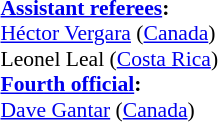<table width=50% style="font-size: 90%">
<tr>
<td><br><strong><a href='#'>Assistant referees</a>:</strong>
<br><a href='#'>Héctor Vergara</a> (<a href='#'>Canada</a>)
<br>Leonel Leal (<a href='#'>Costa Rica</a>)
<br><strong><a href='#'>Fourth official</a>:</strong>
<br><a href='#'>Dave Gantar</a> (<a href='#'>Canada</a>)</td>
</tr>
</table>
